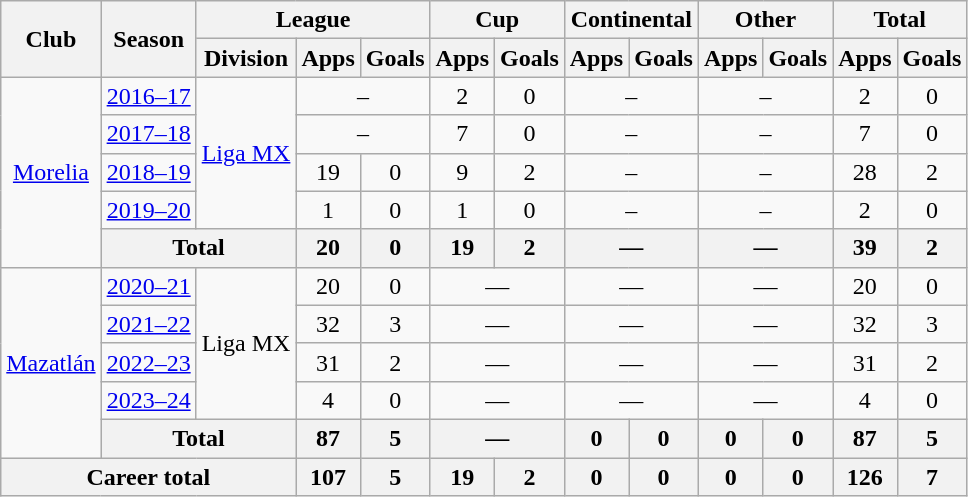<table class="wikitable" style="text-align: center">
<tr>
<th rowspan="2">Club</th>
<th rowspan="2">Season</th>
<th colspan="3">League</th>
<th colspan="2">Cup</th>
<th colspan="2">Continental</th>
<th colspan="2">Other</th>
<th colspan="2">Total</th>
</tr>
<tr>
<th>Division</th>
<th>Apps</th>
<th>Goals</th>
<th>Apps</th>
<th>Goals</th>
<th>Apps</th>
<th>Goals</th>
<th>Apps</th>
<th>Goals</th>
<th>Apps</th>
<th>Goals</th>
</tr>
<tr>
<td rowspan="5"><a href='#'>Morelia</a></td>
<td><a href='#'>2016–17</a></td>
<td rowspan="4"><a href='#'>Liga MX</a></td>
<td colspan=2>–</td>
<td>2</td>
<td>0</td>
<td colspan="2">–</td>
<td colspan=2>–</td>
<td>2</td>
<td>0</td>
</tr>
<tr>
<td><a href='#'>2017–18</a></td>
<td colspan=2>–</td>
<td>7</td>
<td>0</td>
<td colspan=2>–</td>
<td colspan=2>–</td>
<td>7</td>
<td>0</td>
</tr>
<tr>
<td><a href='#'>2018–19</a></td>
<td>19</td>
<td>0</td>
<td>9</td>
<td>2</td>
<td colspan=2>–</td>
<td colspan=2>–</td>
<td>28</td>
<td>2</td>
</tr>
<tr>
<td><a href='#'>2019–20</a></td>
<td>1</td>
<td>0</td>
<td>1</td>
<td>0</td>
<td colspan=2>–</td>
<td colspan=2>–</td>
<td>2</td>
<td>0</td>
</tr>
<tr>
<th colspan="2">Total</th>
<th>20</th>
<th>0</th>
<th>19</th>
<th>2</th>
<th colspan=2>—</th>
<th colspan=2>—</th>
<th>39</th>
<th>2</th>
</tr>
<tr>
<td rowspan="5"><a href='#'>Mazatlán</a></td>
<td><a href='#'>2020–21</a></td>
<td rowspan="4">Liga MX</td>
<td>20</td>
<td>0</td>
<td colspan=2>—</td>
<td colspan=2>—</td>
<td colspan=2>—</td>
<td>20</td>
<td>0</td>
</tr>
<tr>
<td><a href='#'>2021–22</a></td>
<td>32</td>
<td>3</td>
<td colspan=2>—</td>
<td colspan=2>—</td>
<td colspan=2>—</td>
<td>32</td>
<td>3</td>
</tr>
<tr>
<td><a href='#'>2022–23</a></td>
<td>31</td>
<td>2</td>
<td colspan=2>—</td>
<td colspan=2>—</td>
<td colspan=2>—</td>
<td>31</td>
<td>2</td>
</tr>
<tr>
<td><a href='#'>2023–24</a></td>
<td>4</td>
<td>0</td>
<td colspan=2>—</td>
<td colspan=2>—</td>
<td colspan=2>—</td>
<td>4</td>
<td>0</td>
</tr>
<tr>
<th colspan="2">Total</th>
<th>87</th>
<th>5</th>
<th colspan=2>—</th>
<th>0</th>
<th>0</th>
<th>0</th>
<th>0</th>
<th>87</th>
<th>5</th>
</tr>
<tr>
<th colspan="3">Career total</th>
<th>107</th>
<th>5</th>
<th>19</th>
<th>2</th>
<th>0</th>
<th>0</th>
<th>0</th>
<th>0</th>
<th>126</th>
<th>7</th>
</tr>
</table>
